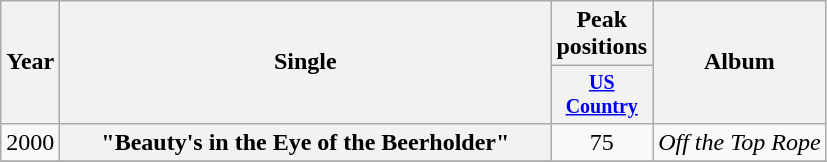<table class="wikitable plainrowheaders" style="text-align:center;">
<tr>
<th rowspan="2">Year</th>
<th rowspan="2" style="width:20em;">Single</th>
<th colspan="1">Peak positions</th>
<th rowspan="2">Album</th>
</tr>
<tr style="font-size:smaller;">
<th width="60"><a href='#'>US Country</a><br></th>
</tr>
<tr>
<td>2000</td>
<th scope="row">"Beauty's in the Eye of the Beerholder"</th>
<td>75</td>
<td align="left"><em>Off the Top Rope</em></td>
</tr>
<tr>
</tr>
</table>
